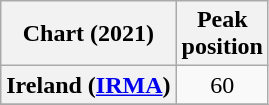<table class="wikitable plainrowheaders" style="text-align:center">
<tr>
<th>Chart (2021)</th>
<th>Peak<br>position</th>
</tr>
<tr>
<th scope="row">Ireland (<a href='#'>IRMA</a>)</th>
<td>60</td>
</tr>
<tr>
</tr>
</table>
